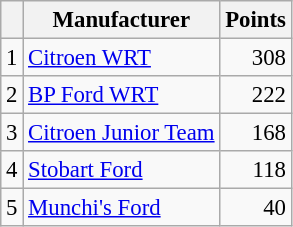<table class="wikitable" style="font-size: 95%;">
<tr>
<th></th>
<th>Manufacturer</th>
<th>Points</th>
</tr>
<tr>
<td>1</td>
<td> <a href='#'>Citroen WRT</a></td>
<td align="right">308</td>
</tr>
<tr>
<td>2</td>
<td> <a href='#'>BP Ford WRT</a></td>
<td align="right">222</td>
</tr>
<tr>
<td>3</td>
<td> <a href='#'>Citroen Junior Team</a></td>
<td align="right">168</td>
</tr>
<tr>
<td>4</td>
<td> <a href='#'>Stobart Ford</a></td>
<td align="right">118</td>
</tr>
<tr>
<td>5</td>
<td> <a href='#'>Munchi's Ford</a></td>
<td align="right">40</td>
</tr>
</table>
